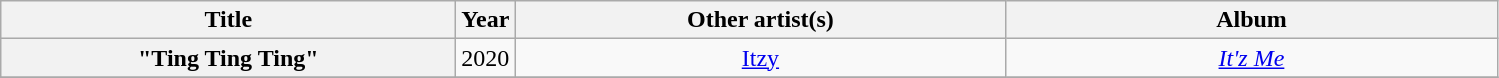<table class="wikitable plainrowheaders" style="text-align:center;">
<tr>
<th scope="col" style="width:18.5em;">Title</th>
<th scope="col" style="width:1em;">Year</th>
<th scope="col" style="width:20em;">Other artist(s)</th>
<th scope="col" style="width:20em;">Album</th>
</tr>
<tr>
<th scope="row">"Ting Ting Ting"</th>
<td>2020</td>
<td><a href='#'>Itzy</a></td>
<td><em><a href='#'>It'z Me</a></em></td>
</tr>
<tr>
</tr>
</table>
